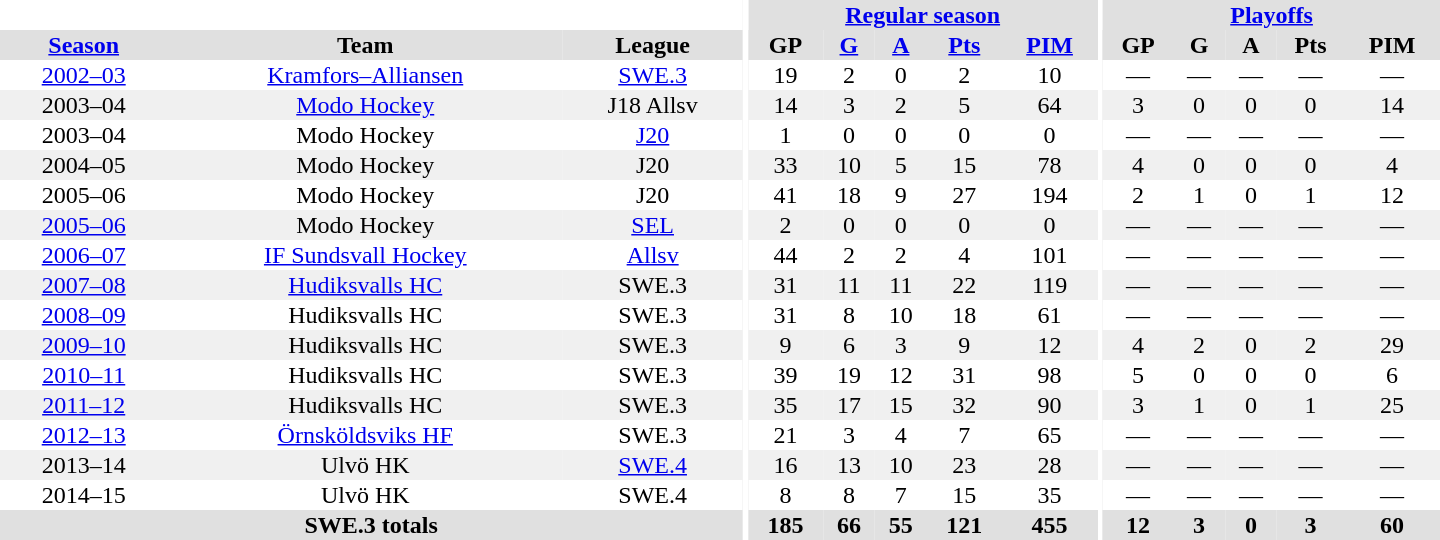<table border="0" cellpadding="1" cellspacing="0" style="text-align:center; width:60em">
<tr bgcolor="#e0e0e0">
<th colspan="3" bgcolor="#ffffff"></th>
<th rowspan="99" bgcolor="#ffffff"></th>
<th colspan="5"><a href='#'>Regular season</a></th>
<th rowspan="99" bgcolor="#ffffff"></th>
<th colspan="5"><a href='#'>Playoffs</a></th>
</tr>
<tr bgcolor="#e0e0e0">
<th><a href='#'>Season</a></th>
<th>Team</th>
<th>League</th>
<th>GP</th>
<th><a href='#'>G</a></th>
<th><a href='#'>A</a></th>
<th><a href='#'>Pts</a></th>
<th><a href='#'>PIM</a></th>
<th>GP</th>
<th>G</th>
<th>A</th>
<th>Pts</th>
<th>PIM</th>
</tr>
<tr>
<td><a href='#'>2002–03</a></td>
<td><a href='#'>Kramfors–Alliansen</a></td>
<td><a href='#'>SWE.3</a></td>
<td>19</td>
<td>2</td>
<td>0</td>
<td>2</td>
<td>10</td>
<td>—</td>
<td>—</td>
<td>—</td>
<td>—</td>
<td>—</td>
</tr>
<tr bgcolor="#f0f0f0">
<td>2003–04</td>
<td><a href='#'>Modo Hockey</a></td>
<td>J18 Allsv</td>
<td>14</td>
<td>3</td>
<td>2</td>
<td>5</td>
<td>64</td>
<td>3</td>
<td>0</td>
<td>0</td>
<td>0</td>
<td>14</td>
</tr>
<tr>
<td>2003–04</td>
<td>Modo Hockey</td>
<td><a href='#'>J20</a></td>
<td>1</td>
<td>0</td>
<td>0</td>
<td>0</td>
<td>0</td>
<td>—</td>
<td>—</td>
<td>—</td>
<td>—</td>
<td>—</td>
</tr>
<tr bgcolor="#f0f0f0">
<td>2004–05</td>
<td>Modo Hockey</td>
<td>J20</td>
<td>33</td>
<td>10</td>
<td>5</td>
<td>15</td>
<td>78</td>
<td>4</td>
<td>0</td>
<td>0</td>
<td>0</td>
<td>4</td>
</tr>
<tr>
<td>2005–06</td>
<td>Modo Hockey</td>
<td>J20</td>
<td>41</td>
<td>18</td>
<td>9</td>
<td>27</td>
<td>194</td>
<td>2</td>
<td>1</td>
<td>0</td>
<td>1</td>
<td>12</td>
</tr>
<tr bgcolor="#f0f0f0">
<td><a href='#'>2005–06</a></td>
<td>Modo Hockey</td>
<td><a href='#'>SEL</a></td>
<td>2</td>
<td>0</td>
<td>0</td>
<td>0</td>
<td>0</td>
<td>—</td>
<td>—</td>
<td>—</td>
<td>—</td>
<td>—</td>
</tr>
<tr>
<td><a href='#'>2006–07</a></td>
<td><a href='#'>IF Sundsvall Hockey</a></td>
<td><a href='#'>Allsv</a></td>
<td>44</td>
<td>2</td>
<td>2</td>
<td>4</td>
<td>101</td>
<td>—</td>
<td>—</td>
<td>—</td>
<td>—</td>
<td>—</td>
</tr>
<tr bgcolor="#f0f0f0">
<td><a href='#'>2007–08</a></td>
<td><a href='#'>Hudiksvalls HC</a></td>
<td>SWE.3</td>
<td>31</td>
<td>11</td>
<td>11</td>
<td>22</td>
<td>119</td>
<td>—</td>
<td>—</td>
<td>—</td>
<td>—</td>
<td>—</td>
</tr>
<tr>
<td><a href='#'>2008–09</a></td>
<td>Hudiksvalls HC</td>
<td>SWE.3</td>
<td>31</td>
<td>8</td>
<td>10</td>
<td>18</td>
<td>61</td>
<td>—</td>
<td>—</td>
<td>—</td>
<td>—</td>
<td>—</td>
</tr>
<tr bgcolor="#f0f0f0">
<td><a href='#'>2009–10</a></td>
<td>Hudiksvalls HC</td>
<td>SWE.3</td>
<td>9</td>
<td>6</td>
<td>3</td>
<td>9</td>
<td>12</td>
<td>4</td>
<td>2</td>
<td>0</td>
<td>2</td>
<td>29</td>
</tr>
<tr>
<td><a href='#'>2010–11</a></td>
<td>Hudiksvalls HC</td>
<td>SWE.3</td>
<td>39</td>
<td>19</td>
<td>12</td>
<td>31</td>
<td>98</td>
<td>5</td>
<td>0</td>
<td>0</td>
<td>0</td>
<td>6</td>
</tr>
<tr bgcolor="#f0f0f0">
<td><a href='#'>2011–12</a></td>
<td>Hudiksvalls HC</td>
<td>SWE.3</td>
<td>35</td>
<td>17</td>
<td>15</td>
<td>32</td>
<td>90</td>
<td>3</td>
<td>1</td>
<td>0</td>
<td>1</td>
<td>25</td>
</tr>
<tr>
<td><a href='#'>2012–13</a></td>
<td><a href='#'>Örnsköldsviks HF</a></td>
<td>SWE.3</td>
<td>21</td>
<td>3</td>
<td>4</td>
<td>7</td>
<td>65</td>
<td>—</td>
<td>—</td>
<td>—</td>
<td>—</td>
<td>—</td>
</tr>
<tr bgcolor="#f0f0f0">
<td>2013–14</td>
<td>Ulvö HK</td>
<td><a href='#'>SWE.4</a></td>
<td>16</td>
<td>13</td>
<td>10</td>
<td>23</td>
<td>28</td>
<td>—</td>
<td>—</td>
<td>—</td>
<td>—</td>
<td>—</td>
</tr>
<tr>
<td>2014–15</td>
<td>Ulvö HK</td>
<td>SWE.4</td>
<td>8</td>
<td>8</td>
<td>7</td>
<td>15</td>
<td>35</td>
<td>—</td>
<td>—</td>
<td>—</td>
<td>—</td>
<td>—</td>
</tr>
<tr bgcolor="#e0e0e0">
<th colspan="3">SWE.3 totals</th>
<th>185</th>
<th>66</th>
<th>55</th>
<th>121</th>
<th>455</th>
<th>12</th>
<th>3</th>
<th>0</th>
<th>3</th>
<th>60</th>
</tr>
</table>
